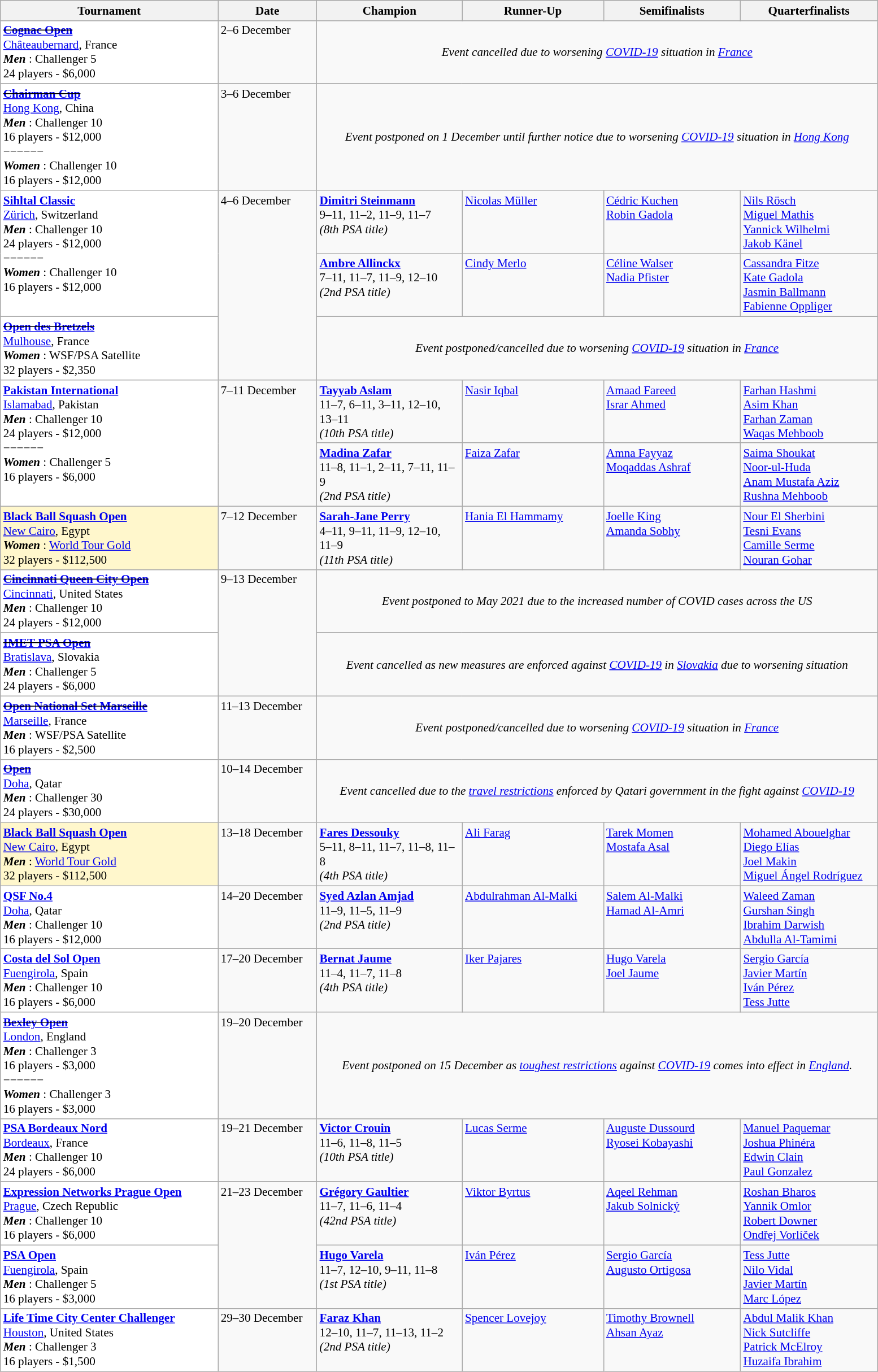<table class="wikitable" style="font-size:88%">
<tr>
<th width=250>Tournament</th>
<th width=110>Date</th>
<th width=165>Champion</th>
<th width=160>Runner-Up</th>
<th width=155>Semifinalists</th>
<th width=155>Quarterfinalists</th>
</tr>
<tr valign=top>
<td style="background:#fff;"><strong><s><a href='#'>Cognac Open</a></s></strong><br> <a href='#'>Châteaubernard</a>, France<br><strong> <em>Men</em> </strong>: Challenger 5<br>24 players - $6,000</td>
<td>2–6 December</td>
<td colspan="4" style="vertical-align:middle; text-align:center;"><em>Event cancelled due to worsening <a href='#'>COVID-19</a> situation in <a href='#'>France</a></em></td>
</tr>
<tr valign=top>
<td style="background:#fff;"><strong><s><a href='#'>Chairman Cup</a></s></strong><br> <a href='#'>Hong Kong</a>, China<br><strong> <em>Men</em> </strong>: Challenger 10<br>16 players - $12,000<br>−−−−−−<br><strong> <em>Women</em> </strong>: Challenger 10<br>16 players - $12,000</td>
<td>3–6 December</td>
<td colspan="4" style="vertical-align:middle; text-align:center;"><em>Event postponed on 1 December until further notice due to worsening <a href='#'>COVID-19</a> situation in <a href='#'>Hong Kong</a></em></td>
</tr>
<tr valign=top>
<td rowspan=2 style="background:#fff;"><strong><a href='#'>Sihltal Classic</a></strong><br> <a href='#'>Zürich</a>, Switzerland<br><strong> <em>Men</em> </strong>: Challenger 10<br>24 players - $12,000<br>−−−−−−<br><strong> <em>Women</em> </strong>: Challenger 10<br>16 players - $12,000</td>
<td rowspan=3>4–6 December</td>
<td> <strong><a href='#'>Dimitri Steinmann</a></strong><br>9–11, 11–2, 11–9, 11–7<br><em>(8th PSA title)</em></td>
<td> <a href='#'>Nicolas Müller</a></td>
<td> <a href='#'>Cédric Kuchen</a><br> <a href='#'>Robin Gadola</a></td>
<td> <a href='#'>Nils Rösch</a><br> <a href='#'>Miguel Mathis</a><br> <a href='#'>Yannick Wilhelmi</a><br> <a href='#'>Jakob Känel</a></td>
</tr>
<tr valign=top>
<td> <strong><a href='#'>Ambre Allinckx</a></strong><br>7–11, 11–7, 11–9, 12–10<br><em>(2nd PSA title)</em></td>
<td> <a href='#'>Cindy Merlo</a></td>
<td> <a href='#'>Céline Walser</a><br> <a href='#'>Nadia Pfister</a></td>
<td> <a href='#'>Cassandra Fitze</a><br> <a href='#'>Kate Gadola</a><br> <a href='#'>Jasmin Ballmann</a><br> <a href='#'>Fabienne Oppliger</a></td>
</tr>
<tr valign=top>
<td style="background:#fff;"><strong><s><a href='#'>Open des Bretzels</a></s></strong><br> <a href='#'>Mulhouse</a>, France<br><strong> <em>Women</em> </strong>: WSF/PSA Satellite<br>32 players - $2,350</td>
<td colspan="4" style="vertical-align:middle; text-align:center;"><em>Event postponed/cancelled due to worsening <a href='#'>COVID-19</a> situation in <a href='#'>France</a></em></td>
</tr>
<tr valign=top>
<td rowspan=2 style="background:#fff;"><strong><a href='#'>Pakistan International</a></strong><br> <a href='#'>Islamabad</a>, Pakistan<br><strong> <em>Men</em> </strong>: Challenger 10<br>24 players - $12,000<br>−−−−−−<br><strong> <em>Women</em> </strong>: Challenger 5<br>16 players - $6,000</td>
<td rowspan=2>7–11 December</td>
<td> <strong><a href='#'>Tayyab Aslam</a></strong><br>11–7, 6–11, 3–11, 12–10, 13–11<br><em>(10th PSA title)</em></td>
<td> <a href='#'>Nasir Iqbal</a></td>
<td> <a href='#'>Amaad Fareed</a><br> <a href='#'>Israr Ahmed</a></td>
<td> <a href='#'>Farhan Hashmi</a><br> <a href='#'>Asim Khan</a><br> <a href='#'>Farhan Zaman</a><br> <a href='#'>Waqas Mehboob</a></td>
</tr>
<tr valign=top>
<td> <strong><a href='#'>Madina Zafar</a></strong><br>11–8, 11–1, 2–11, 7–11, 11–9<br><em>(2nd PSA title)</em></td>
<td> <a href='#'>Faiza Zafar</a></td>
<td> <a href='#'>Amna Fayyaz</a><br> <a href='#'>Moqaddas Ashraf</a></td>
<td> <a href='#'>Saima Shoukat</a><br> <a href='#'>Noor-ul-Huda</a><br> <a href='#'>Anam Mustafa Aziz</a><br> <a href='#'>Rushna Mehboob</a></td>
</tr>
<tr valign=top>
<td style="background:#fff7cc;"><strong><a href='#'> Black Ball Squash Open</a></strong><br> <a href='#'>New Cairo</a>, Egypt<br><strong> <em>Women</em> </strong>: <a href='#'>World Tour Gold</a><br>32 players - $112,500</td>
<td>7–12 December</td>
<td> <strong><a href='#'>Sarah-Jane Perry</a></strong><br>4–11, 9–11, 11–9, 12–10, 11–9<br><em>(11th PSA title)</em></td>
<td> <a href='#'>Hania El Hammamy</a></td>
<td> <a href='#'>Joelle King</a><br> <a href='#'>Amanda Sobhy</a></td>
<td> <a href='#'>Nour El Sherbini</a><br> <a href='#'>Tesni Evans</a><br> <a href='#'>Camille Serme</a><br> <a href='#'>Nouran Gohar</a></td>
</tr>
<tr valign=top>
<td style="background:#fff;"><strong><s><a href='#'> Cincinnati Queen City Open</a></s></strong><br> <a href='#'>Cincinnati</a>, United States<br><strong> <em>Men</em> </strong>: Challenger 10<br>24 players - $12,000</td>
<td rowspan=2>9–13 December</td>
<td colspan="4" style="vertical-align:middle; text-align:center;"><em>Event postponed to May 2021 due to the increased number of COVID cases across the US</em></td>
</tr>
<tr valign=top>
<td style="background:#fff;"><strong><s><a href='#'>IMET PSA Open</a></s></strong><br> <a href='#'>Bratislava</a>, Slovakia<br><strong> <em>Men</em> </strong>: Challenger 5<br>24 players - $6,000</td>
<td colspan="4" style="vertical-align:middle; text-align:center;"><em>Event cancelled as new measures are enforced against <a href='#'>COVID-19</a> in <a href='#'>Slovakia</a> due to worsening situation</em></td>
</tr>
<tr valign=top>
<td style="background:#fff;"><strong><s><a href='#'>Open National Set Marseille</a></s></strong><br> <a href='#'>Marseille</a>, France<br><strong> <em>Men</em> </strong>: WSF/PSA Satellite<br>16 players - $2,500</td>
<td>11–13 December</td>
<td colspan="4" style="vertical-align:middle; text-align:center;"><em>Event postponed/cancelled due to worsening <a href='#'>COVID-19</a> situation in <a href='#'>France</a></em></td>
</tr>
<tr valign=top>
<td style="background:#fff;"><strong><s><a href='#'> Open</a></s></strong><br> <a href='#'>Doha</a>, Qatar<br><strong> <em>Men</em> </strong>: Challenger 30<br>24 players - $30,000</td>
<td>10–14 December</td>
<td colspan="4" style="vertical-align:middle; text-align:center;"><em>Event cancelled due to the <a href='#'>travel restrictions</a> enforced by Qatari government in the fight against <a href='#'>COVID-19</a></em></td>
</tr>
<tr valign=top>
<td style="background:#fff7cc;"><strong><a href='#'> Black Ball Squash Open</a></strong><br> <a href='#'>New Cairo</a>, Egypt<br><strong> <em>Men</em> </strong>: <a href='#'>World Tour Gold</a><br>32 players - $112,500</td>
<td>13–18 December</td>
<td> <strong><a href='#'>Fares Dessouky</a></strong><br>5–11, 8–11, 11–7, 11–8, 11–8<br><em>(4th PSA title)</em></td>
<td> <a href='#'>Ali Farag</a></td>
<td> <a href='#'>Tarek Momen</a><br> <a href='#'>Mostafa Asal</a></td>
<td> <a href='#'>Mohamed Abouelghar</a><br> <a href='#'>Diego Elías</a><br> <a href='#'>Joel Makin</a><br> <a href='#'>Miguel Ángel Rodríguez</a></td>
</tr>
<tr valign=top>
<td style="background:#fff;"><strong><a href='#'>QSF No.4</a></strong><br> <a href='#'>Doha</a>, Qatar<br><strong> <em>Men</em> </strong>: Challenger 10<br>16 players - $12,000</td>
<td>14–20 December</td>
<td> <strong><a href='#'>Syed Azlan Amjad</a></strong><br>11–9, 11–5, 11–9<br><em>(2nd PSA title)</em></td>
<td> <a href='#'>Abdulrahman Al-Malki</a></td>
<td> <a href='#'>Salem Al-Malki</a><br> <a href='#'>Hamad Al-Amri</a></td>
<td> <a href='#'>Waleed Zaman</a><br> <a href='#'>Gurshan Singh</a><br> <a href='#'>Ibrahim Darwish</a><br> <a href='#'>Abdulla Al-Tamimi</a></td>
</tr>
<tr valign=top>
<td style="background:#fff;"><strong><a href='#'>Costa del Sol Open</a></strong><br> <a href='#'>Fuengirola</a>, Spain<br><strong> <em>Men</em> </strong>: Challenger 10<br>16 players - $6,000</td>
<td>17–20 December</td>
<td> <strong><a href='#'>Bernat Jaume</a></strong><br>11–4, 11–7, 11–8<br><em>(4th PSA title)</em></td>
<td> <a href='#'>Iker Pajares</a></td>
<td> <a href='#'>Hugo Varela</a><br> <a href='#'>Joel Jaume</a></td>
<td> <a href='#'>Sergio García</a><br> <a href='#'>Javier Martín</a><br> <a href='#'>Iván Pérez</a><br> <a href='#'>Tess Jutte</a></td>
</tr>
<tr valign=top>
<td style="background:#fff;"><strong><s><a href='#'>Bexley Open</a></s></strong><br> <a href='#'>London</a>, England<br><strong> <em>Men</em> </strong>: Challenger 3<br>16 players - $3,000<br>−−−−−−<br><strong> <em>Women</em> </strong>: Challenger 3<br>16 players - $3,000</td>
<td>19–20 December</td>
<td colspan="4" style="vertical-align:middle; text-align:center;"><em>Event postponed on 15 December as <a href='#'>toughest restrictions</a> against <a href='#'>COVID-19</a> comes into effect in <a href='#'>England</a>.</em></td>
</tr>
<tr valign=top>
<td style="background:#fff;"><strong><a href='#'>PSA Bordeaux Nord</a></strong><br> <a href='#'>Bordeaux</a>, France<br><strong> <em>Men</em> </strong>: Challenger 10<br>24 players - $6,000</td>
<td>19–21 December</td>
<td> <strong><a href='#'>Victor Crouin</a></strong><br>11–6, 11–8, 11–5<br><em>(10th PSA title)</em></td>
<td> <a href='#'>Lucas Serme</a></td>
<td> <a href='#'>Auguste Dussourd</a><br> <a href='#'>Ryosei Kobayashi</a></td>
<td> <a href='#'>Manuel Paquemar</a><br> <a href='#'>Joshua Phinéra</a><br> <a href='#'>Edwin Clain</a><br> <a href='#'>Paul Gonzalez</a></td>
</tr>
<tr valign=top>
<td style="background:#fff;"><strong><a href='#'>Expression Networks Prague Open</a></strong><br> <a href='#'>Prague</a>, Czech Republic<br><strong> <em>Men</em> </strong>: Challenger 10<br>16 players - $6,000</td>
<td rowspan=2>21–23 December</td>
<td> <strong><a href='#'>Grégory Gaultier</a></strong><br>11–7, 11–6, 11–4<br><em>(42nd PSA title)</em></td>
<td> <a href='#'>Viktor Byrtus</a></td>
<td> <a href='#'>Aqeel Rehman</a><br> <a href='#'>Jakub Solnický</a></td>
<td> <a href='#'>Roshan Bharos</a><br> <a href='#'>Yannik Omlor</a><br> <a href='#'>Robert Downer</a><br> <a href='#'>Ondřej Vorlíček</a></td>
</tr>
<tr valign=top>
<td style="background:#fff;"><strong><a href='#'>PSA Open </a></strong><br> <a href='#'>Fuengirola</a>, Spain<br><strong> <em>Men</em> </strong>: Challenger 5<br>16 players - $3,000</td>
<td> <strong><a href='#'>Hugo Varela</a></strong><br>11–7, 12–10, 9–11, 11–8<br><em>(1st PSA title)</em></td>
<td> <a href='#'>Iván Pérez</a></td>
<td> <a href='#'>Sergio García</a><br> <a href='#'>Augusto Ortigosa</a></td>
<td> <a href='#'>Tess Jutte</a><br> <a href='#'>Nilo Vidal</a><br> <a href='#'>Javier Martín</a><br> <a href='#'>Marc López</a></td>
</tr>
<tr valign=top>
<td style="background:#fff;"><strong><a href='#'>Life Time City Center Challenger</a></strong><br> <a href='#'>Houston</a>, United States<br><strong> <em>Men</em> </strong>: Challenger 3<br>16 players - $1,500</td>
<td>29–30 December</td>
<td> <strong><a href='#'>Faraz Khan</a></strong><br>12–10, 11–7, 11–13, 11–2<br><em>(2nd PSA title)</em></td>
<td> <a href='#'>Spencer Lovejoy</a></td>
<td> <a href='#'>Timothy Brownell</a><br> <a href='#'>Ahsan Ayaz</a></td>
<td> <a href='#'>Abdul Malik Khan</a><br> <a href='#'>Nick Sutcliffe</a><br> <a href='#'>Patrick McElroy</a><br> <a href='#'>Huzaifa Ibrahim</a></td>
</tr>
</table>
